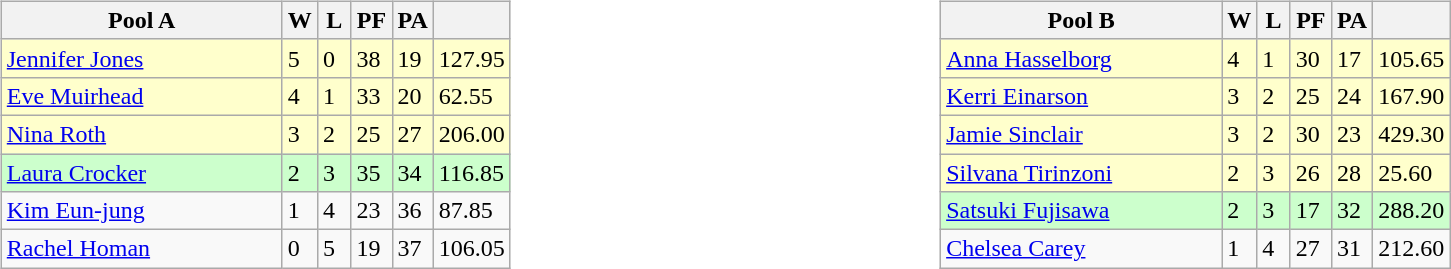<table>
<tr>
<td valign=top width=10%><br><table class=wikitable>
<tr>
<th width=180>Pool A</th>
<th width=15>W</th>
<th width=15>L</th>
<th width=20>PF</th>
<th width=20>PA</th>
<th width=20></th>
</tr>
<tr bgcolor=#ffffcc>
<td> <a href='#'>Jennifer Jones</a></td>
<td>5</td>
<td>0</td>
<td>38</td>
<td>19</td>
<td>127.95</td>
</tr>
<tr bgcolor=#ffffcc>
<td> <a href='#'>Eve Muirhead</a></td>
<td>4</td>
<td>1</td>
<td>33</td>
<td>20</td>
<td>62.55</td>
</tr>
<tr bgcolor=#ffffcc>
<td> <a href='#'>Nina Roth</a></td>
<td>3</td>
<td>2</td>
<td>25</td>
<td>27</td>
<td>206.00</td>
</tr>
<tr bgcolor=#ccffcc>
<td> <a href='#'>Laura Crocker</a></td>
<td>2</td>
<td>3</td>
<td>35</td>
<td>34</td>
<td>116.85</td>
</tr>
<tr>
<td> <a href='#'>Kim Eun-jung</a></td>
<td>1</td>
<td>4</td>
<td>23</td>
<td>36</td>
<td>87.85</td>
</tr>
<tr>
<td> <a href='#'>Rachel Homan</a></td>
<td>0</td>
<td>5</td>
<td>19</td>
<td>37</td>
<td>106.05</td>
</tr>
</table>
</td>
<td valign=top width=10%><br><table class=wikitable>
<tr>
<th width=180>Pool B</th>
<th width=15>W</th>
<th width=15>L</th>
<th width=20>PF</th>
<th width=20>PA</th>
<th width=20></th>
</tr>
<tr bgcolor=#ffffcc>
<td> <a href='#'>Anna Hasselborg</a></td>
<td>4</td>
<td>1</td>
<td>30</td>
<td>17</td>
<td>105.65</td>
</tr>
<tr bgcolor=#ffffcc>
<td> <a href='#'>Kerri Einarson</a></td>
<td>3</td>
<td>2</td>
<td>25</td>
<td>24</td>
<td>167.90</td>
</tr>
<tr bgcolor=#ffffcc>
<td> <a href='#'>Jamie Sinclair</a></td>
<td>3</td>
<td>2</td>
<td>30</td>
<td>23</td>
<td>429.30</td>
</tr>
<tr bgcolor=#ffffcc>
<td> <a href='#'>Silvana Tirinzoni</a></td>
<td>2</td>
<td>3</td>
<td>26</td>
<td>28</td>
<td>25.60</td>
</tr>
<tr bgcolor=#ccffcc>
<td> <a href='#'>Satsuki Fujisawa</a></td>
<td>2</td>
<td>3</td>
<td>17</td>
<td>32</td>
<td>288.20</td>
</tr>
<tr>
<td> <a href='#'>Chelsea Carey</a></td>
<td>1</td>
<td>4</td>
<td>27</td>
<td>31</td>
<td>212.60</td>
</tr>
</table>
</td>
</tr>
</table>
